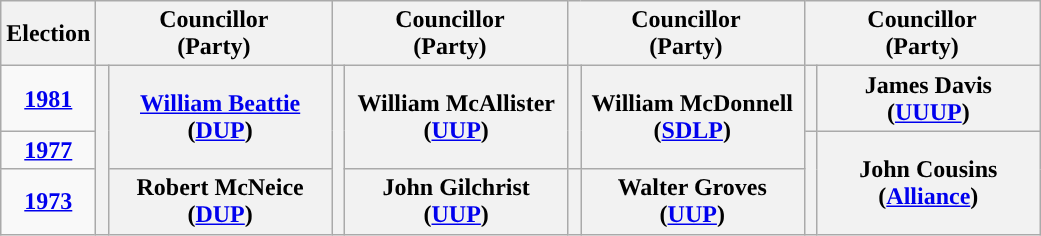<table class="wikitable" style="text-align:center">
<tr>
<th scope="col" width="50">Election</th>
<th scope="col" width="150" colspan = "2">Councillor<br> (Party)</th>
<th scope="col" width="150" colspan = "2">Councillor<br> (Party)</th>
<th scope="col" width="150" colspan = "2">Councillor<br> (Party)</th>
<th scope="col" width="150" colspan = "2">Councillor<br> (Party)</th>
</tr>
<tr>
<td><strong><a href='#'>1981</a></strong></td>
<th rowspan="3" width="1" style="background-color: "></th>
<th rowspan = "2"><a href='#'>William Beattie</a> <br> (<a href='#'>DUP</a>)</th>
<th rowspan="3" width="1" style="background-color: "></th>
<th rowspan = "2">William McAllister <br> (<a href='#'>UUP</a>)</th>
<th rowspan="2" width="1" style="background-color: "></th>
<th rowspan = "2">William McDonnell <br> (<a href='#'>SDLP</a>)</th>
<th rowspan="1" width="1" style="background-color: "></th>
<th rowspan = "1">James Davis <br> (<a href='#'>UUUP</a>)</th>
</tr>
<tr>
<td><strong><a href='#'>1977</a></strong></td>
<th rowspan="2" width="1" style="background-color: "></th>
<th rowspan = "2">John Cousins <br> (<a href='#'>Alliance</a>)</th>
</tr>
<tr>
<td><strong><a href='#'>1973</a></strong></td>
<th rowspan = "1">Robert McNeice <br> (<a href='#'>DUP</a>)</th>
<th rowspan = "1">John Gilchrist <br> (<a href='#'>UUP</a>)</th>
<th rowspan="1" width="1" style="background-color: "></th>
<th rowspan = "1">Walter Groves <br> (<a href='#'>UUP</a>)</th>
</tr>
</table>
